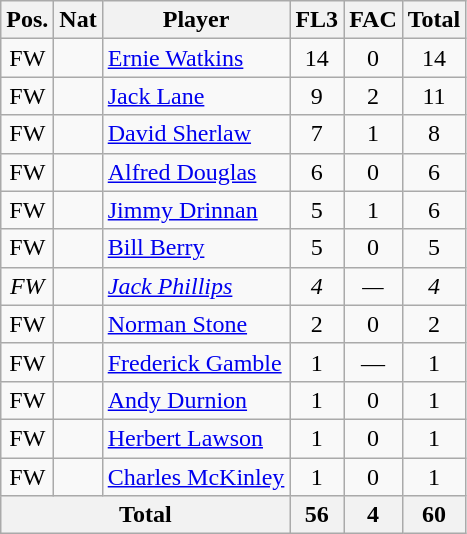<table class="wikitable"  style="text-align:center; border:1px #aaa solid;">
<tr>
<th>Pos.</th>
<th>Nat</th>
<th>Player</th>
<th>FL3</th>
<th>FAC</th>
<th>Total</th>
</tr>
<tr>
<td>FW</td>
<td></td>
<td style="text-align:left;"><a href='#'>Ernie Watkins</a></td>
<td>14</td>
<td>0</td>
<td>14</td>
</tr>
<tr>
<td>FW</td>
<td></td>
<td style="text-align:left;"><a href='#'>Jack Lane</a></td>
<td>9</td>
<td>2</td>
<td>11</td>
</tr>
<tr>
<td>FW</td>
<td></td>
<td style="text-align:left;"><a href='#'>David Sherlaw</a></td>
<td>7</td>
<td>1</td>
<td>8</td>
</tr>
<tr>
<td>FW</td>
<td></td>
<td style="text-align:left;"><a href='#'>Alfred Douglas</a></td>
<td>6</td>
<td>0</td>
<td>6</td>
</tr>
<tr>
<td>FW</td>
<td></td>
<td style="text-align:left;"><a href='#'>Jimmy Drinnan</a></td>
<td>5</td>
<td>1</td>
<td>6</td>
</tr>
<tr>
<td>FW</td>
<td></td>
<td style="text-align:left;"><a href='#'>Bill Berry</a></td>
<td>5</td>
<td>0</td>
<td>5</td>
</tr>
<tr>
<td><em>FW</em></td>
<td><em></em></td>
<td style="text-align:left;"><a href='#'><em>Jack Phillips</em></a></td>
<td><em>4</em></td>
<td><em>—</em></td>
<td><em>4</em></td>
</tr>
<tr>
<td>FW</td>
<td></td>
<td style="text-align:left;"><a href='#'>Norman Stone</a></td>
<td>2</td>
<td>0</td>
<td>2</td>
</tr>
<tr>
<td>FW</td>
<td></td>
<td style="text-align:left;"><a href='#'>Frederick Gamble</a></td>
<td>1</td>
<td>—</td>
<td>1</td>
</tr>
<tr>
<td>FW</td>
<td></td>
<td style="text-align:left;"><a href='#'>Andy Durnion</a></td>
<td>1</td>
<td>0</td>
<td>1</td>
</tr>
<tr>
<td>FW</td>
<td></td>
<td style="text-align:left;"><a href='#'>Herbert Lawson</a></td>
<td>1</td>
<td>0</td>
<td>1</td>
</tr>
<tr>
<td>FW</td>
<td></td>
<td style="text-align:left;"><a href='#'>Charles McKinley</a></td>
<td>1</td>
<td>0</td>
<td>1</td>
</tr>
<tr>
<th colspan="3">Total</th>
<th>56</th>
<th>4</th>
<th>60</th>
</tr>
</table>
